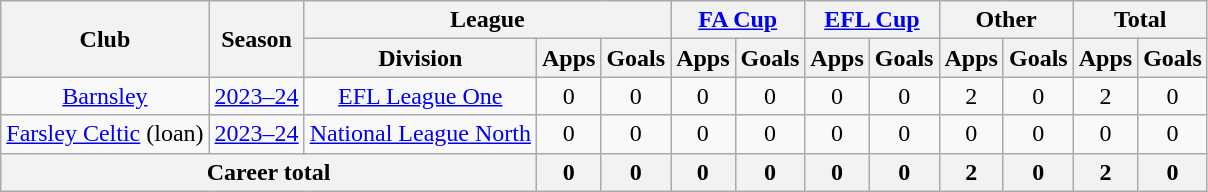<table class="wikitable" style="text-align:center;">
<tr>
<th rowspan="2">Club</th>
<th rowspan="2">Season</th>
<th colspan="3">League</th>
<th colspan="2"><a href='#'>FA Cup</a></th>
<th colspan="2"><a href='#'>EFL Cup</a></th>
<th colspan="2">Other</th>
<th colspan="2">Total</th>
</tr>
<tr>
<th>Division</th>
<th>Apps</th>
<th>Goals</th>
<th>Apps</th>
<th>Goals</th>
<th>Apps</th>
<th>Goals</th>
<th>Apps</th>
<th>Goals</th>
<th>Apps</th>
<th>Goals</th>
</tr>
<tr>
<td><a href='#'>Barnsley</a></td>
<td><a href='#'>2023–24</a></td>
<td><a href='#'>EFL League One</a></td>
<td>0</td>
<td>0</td>
<td>0</td>
<td>0</td>
<td>0</td>
<td>0</td>
<td>2</td>
<td>0</td>
<td>2</td>
<td>0</td>
</tr>
<tr>
<td><a href='#'>Farsley Celtic</a> (loan)</td>
<td><a href='#'>2023–24</a></td>
<td><a href='#'>National League North</a></td>
<td>0</td>
<td>0</td>
<td>0</td>
<td>0</td>
<td>0</td>
<td>0</td>
<td>0</td>
<td>0</td>
<td>0</td>
<td>0</td>
</tr>
<tr>
<th colspan="3">Career total</th>
<th>0</th>
<th>0</th>
<th>0</th>
<th>0</th>
<th>0</th>
<th>0</th>
<th>2</th>
<th>0</th>
<th>2</th>
<th>0</th>
</tr>
</table>
